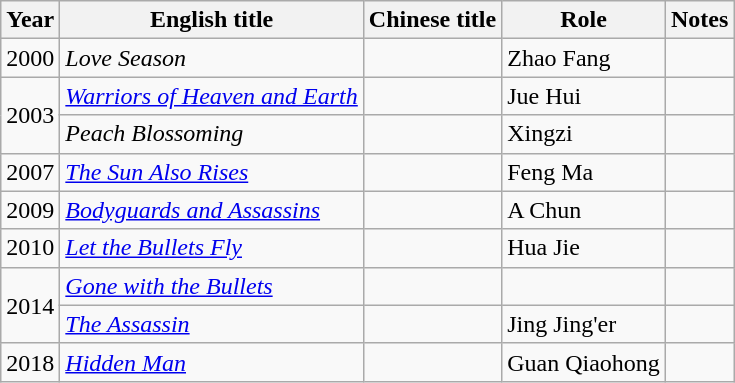<table class="wikitable">
<tr>
<th>Year</th>
<th>English title</th>
<th>Chinese title</th>
<th>Role</th>
<th>Notes</th>
</tr>
<tr>
<td>2000</td>
<td><em>Love Season</em></td>
<td></td>
<td>Zhao Fang</td>
<td></td>
</tr>
<tr>
<td rowspan="2">2003</td>
<td><em><a href='#'>Warriors of Heaven and Earth</a></em></td>
<td></td>
<td>Jue Hui</td>
<td></td>
</tr>
<tr>
<td><em>Peach Blossoming</em></td>
<td></td>
<td>Xingzi</td>
<td></td>
</tr>
<tr>
<td>2007</td>
<td><em><a href='#'>The Sun Also Rises</a></em></td>
<td></td>
<td>Feng Ma</td>
<td></td>
</tr>
<tr>
<td>2009</td>
<td><em><a href='#'>Bodyguards and Assassins</a></em></td>
<td></td>
<td>A Chun</td>
<td></td>
</tr>
<tr>
<td>2010</td>
<td><em><a href='#'>Let the Bullets Fly</a></em></td>
<td></td>
<td>Hua Jie</td>
<td></td>
</tr>
<tr>
<td rowspan="2">2014</td>
<td><em><a href='#'>Gone with the Bullets</a></em></td>
<td></td>
<td></td>
<td></td>
</tr>
<tr>
<td><em><a href='#'>The Assassin</a></em></td>
<td></td>
<td>Jing Jing'er</td>
<td></td>
</tr>
<tr>
<td>2018</td>
<td><em><a href='#'>Hidden Man</a></em></td>
<td></td>
<td>Guan Qiaohong</td>
<td></td>
</tr>
</table>
